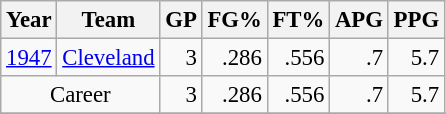<table class="wikitable sortable" style="font-size:95%; text-align:right;">
<tr>
<th>Year</th>
<th>Team</th>
<th>GP</th>
<th>FG%</th>
<th>FT%</th>
<th>APG</th>
<th>PPG</th>
</tr>
<tr>
<td style="text-align:left;"><a href='#'>1947</a></td>
<td style="text-align:left;"><a href='#'>Cleveland</a></td>
<td>3</td>
<td>.286</td>
<td>.556</td>
<td>.7</td>
<td>5.7</td>
</tr>
<tr>
<td style="text-align:center;" colspan="2">Career</td>
<td>3</td>
<td>.286</td>
<td>.556</td>
<td>.7</td>
<td>5.7</td>
</tr>
<tr>
</tr>
</table>
